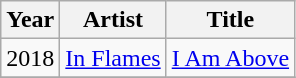<table class="wikitable plainrowheaders sortable">
<tr>
<th>Year</th>
<th>Artist</th>
<th>Title</th>
</tr>
<tr>
<td>2018</td>
<td><a href='#'>In Flames</a></td>
<td><a href='#'>I Am Above</a></td>
</tr>
<tr>
</tr>
</table>
